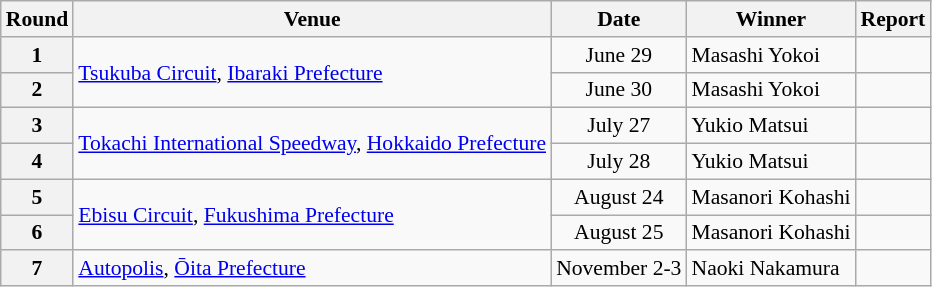<table class="wikitable" style="font-size: 90%;">
<tr>
<th>Round</th>
<th>Venue</th>
<th>Date</th>
<th>Winner</th>
<th>Report</th>
</tr>
<tr>
<th>1</th>
<td rowspan=2><a href='#'>Tsukuba Circuit</a>, <a href='#'>Ibaraki Prefecture</a></td>
<td align="center">June 29</td>
<td> Masashi Yokoi</td>
<td align="center"></td>
</tr>
<tr>
<th>2</th>
<td align="center">June 30</td>
<td> Masashi Yokoi</td>
<td align="center"></td>
</tr>
<tr>
<th>3</th>
<td rowspan=2><a href='#'>Tokachi International Speedway</a>, <a href='#'>Hokkaido Prefecture</a></td>
<td align="center">July 27</td>
<td> Yukio Matsui</td>
<td align="center"></td>
</tr>
<tr>
<th>4</th>
<td align="center">July 28</td>
<td> Yukio Matsui</td>
<td align="center"></td>
</tr>
<tr>
<th>5</th>
<td rowspan=2><a href='#'>Ebisu Circuit</a>, <a href='#'>Fukushima Prefecture</a></td>
<td align="center">August 24</td>
<td> Masanori Kohashi</td>
<td align="center"></td>
</tr>
<tr>
<th>6</th>
<td align="center">August 25</td>
<td> Masanori Kohashi</td>
<td align="center"></td>
</tr>
<tr>
<th>7</th>
<td><a href='#'>Autopolis</a>, <a href='#'>Ōita Prefecture</a></td>
<td align="center">November 2-3</td>
<td> Naoki Nakamura</td>
<td align="center"></td>
</tr>
</table>
